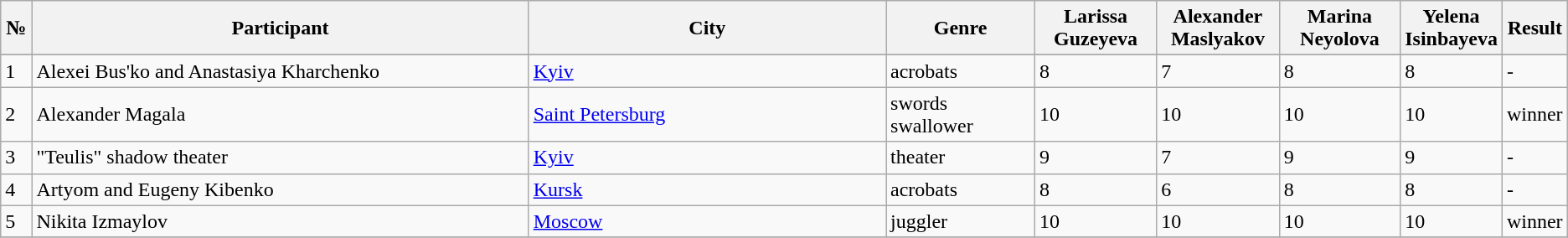<table class="wikitable">
<tr>
<th width="2%">№</th>
<th width="35%">Participant</th>
<th width="25%">City</th>
<th width="10%">Genre</th>
<th width="8%">Larissa Guzeyeva</th>
<th width="8%">Alexander Maslyakov</th>
<th width="8%">Marina Neyolova</th>
<th width="8%">Yelena Isinbayeva</th>
<th width="8%">Result</th>
</tr>
<tr>
</tr>
<tr>
<td>1</td>
<td>Alexei Bus'ko and Anastasiya Kharchenko</td>
<td><a href='#'>Kyiv</a></td>
<td>acrobats</td>
<td>8</td>
<td>7</td>
<td>8</td>
<td>8</td>
<td>-</td>
</tr>
<tr>
<td>2</td>
<td>Alexander Magala</td>
<td><a href='#'>Saint Petersburg</a></td>
<td>swords swallower</td>
<td>10</td>
<td>10</td>
<td>10</td>
<td>10</td>
<td>winner</td>
</tr>
<tr>
<td>3</td>
<td>"Teulis" shadow theater</td>
<td><a href='#'>Kyiv</a></td>
<td>theater</td>
<td>9</td>
<td>7</td>
<td>9</td>
<td>9</td>
<td>-</td>
</tr>
<tr>
<td>4</td>
<td>Artyom and Eugeny Kibenko</td>
<td><a href='#'>Kursk</a></td>
<td>acrobats</td>
<td>8</td>
<td>6</td>
<td>8</td>
<td>8</td>
<td>-</td>
</tr>
<tr>
<td>5</td>
<td>Nikita Izmaylov</td>
<td><a href='#'>Moscow</a></td>
<td>juggler</td>
<td>10</td>
<td>10</td>
<td>10</td>
<td>10</td>
<td>winner</td>
</tr>
<tr>
</tr>
</table>
